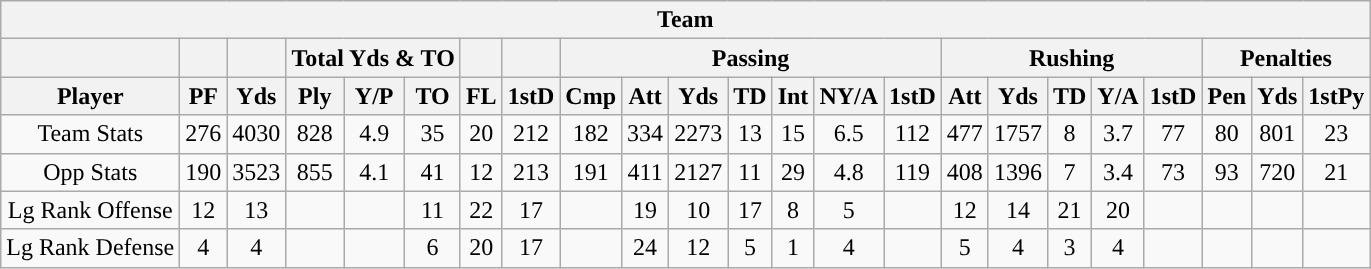<table class="wikitable" style="text-align:center">
<tr>
<th colspan="23">Team</th>
</tr>
<tr>
<th></th>
<th></th>
<th></th>
<th colspan="3">Total Yds & TO</th>
<th></th>
<th></th>
<th colspan="7">Passing</th>
<th colspan="5">Rushing</th>
<th colspan="3">Penalties</th>
</tr>
<tr>
<th>Player</th>
<th>PF</th>
<th>Yds</th>
<th>Ply</th>
<th>Y/P</th>
<th>TO</th>
<th>FL</th>
<th>1stD</th>
<th>Cmp</th>
<th>Att</th>
<th>Yds</th>
<th>TD</th>
<th>Int</th>
<th>NY/A</th>
<th>1stD</th>
<th>Att</th>
<th>Yds</th>
<th>TD</th>
<th>Y/A</th>
<th>1stD</th>
<th>Pen</th>
<th>Yds</th>
<th>1stPy</th>
</tr>
<tr>
<td>Team Stats</td>
<td>276</td>
<td>4030</td>
<td>828</td>
<td>4.9</td>
<td>35</td>
<td>20</td>
<td>212</td>
<td>182</td>
<td>334</td>
<td>2273</td>
<td>13</td>
<td>15</td>
<td>6.5</td>
<td>112</td>
<td>477</td>
<td>1757</td>
<td>8</td>
<td>3.7</td>
<td>77</td>
<td>80</td>
<td>801</td>
<td>23</td>
</tr>
<tr>
<td>Opp Stats</td>
<td>190</td>
<td>3523</td>
<td>855</td>
<td>4.1</td>
<td>41</td>
<td>12</td>
<td>213</td>
<td>191</td>
<td>411</td>
<td>2127</td>
<td>11</td>
<td>29</td>
<td>4.8</td>
<td>119</td>
<td>408</td>
<td>1396</td>
<td>7</td>
<td>3.4</td>
<td>73</td>
<td>93</td>
<td>720</td>
<td>21</td>
</tr>
<tr>
<td>Lg Rank Offense</td>
<td>12</td>
<td>13</td>
<td></td>
<td></td>
<td>11</td>
<td>22</td>
<td>17</td>
<td></td>
<td>19</td>
<td>10</td>
<td>17</td>
<td>8</td>
<td>5</td>
<td></td>
<td>12</td>
<td>14</td>
<td>21</td>
<td>20</td>
<td></td>
<td></td>
<td></td>
<td></td>
</tr>
<tr>
<td>Lg Rank Defense</td>
<td>4</td>
<td>4</td>
<td></td>
<td></td>
<td>6</td>
<td>20</td>
<td>17</td>
<td></td>
<td>24</td>
<td>12</td>
<td>5</td>
<td>1</td>
<td>4</td>
<td></td>
<td>5</td>
<td>4</td>
<td>3</td>
<td>4</td>
<td></td>
<td></td>
<td></td>
<td></td>
</tr>
</table>
